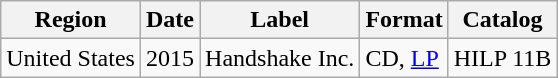<table class="wikitable">
<tr>
<th>Region</th>
<th>Date</th>
<th>Label</th>
<th>Format</th>
<th>Catalog</th>
</tr>
<tr>
<td>United States</td>
<td>2015</td>
<td>Handshake Inc.</td>
<td>CD, <a href='#'>LP</a></td>
<td>HILP 11B</td>
</tr>
</table>
